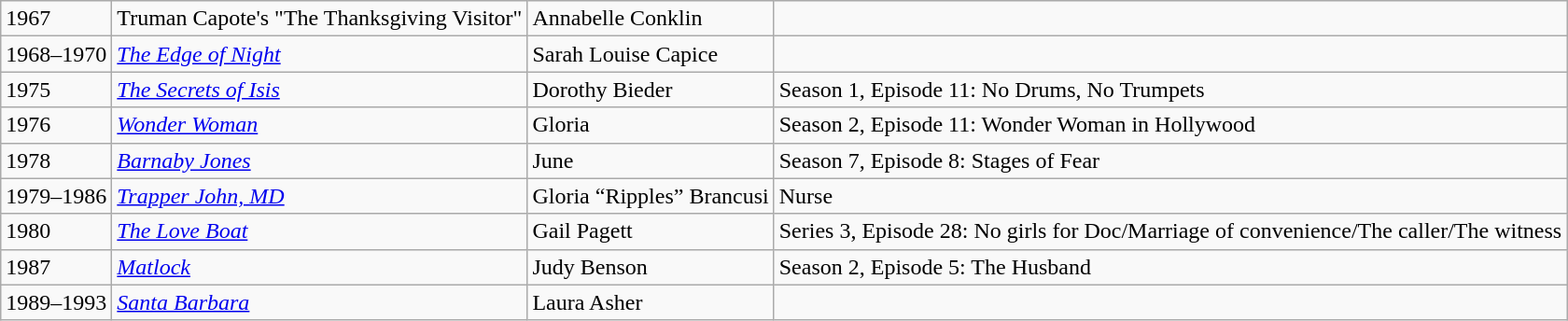<table class="wikitable">
<tr>
<td>1967</td>
<td>Truman Capote's "The Thanksgiving Visitor"</td>
<td>Annabelle Conklin</td>
<td></td>
</tr>
<tr>
<td>1968–1970</td>
<td><em><a href='#'>The Edge of Night</a></em></td>
<td>Sarah Louise Capice</td>
<td></td>
</tr>
<tr>
<td>1975</td>
<td><em><a href='#'>The Secrets of Isis</a></em></td>
<td>Dorothy Bieder</td>
<td>Season 1, Episode 11: No Drums, No Trumpets</td>
</tr>
<tr>
<td>1976</td>
<td><em><a href='#'>Wonder Woman</a></em></td>
<td>Gloria</td>
<td>Season 2, Episode 11: Wonder Woman in Hollywood</td>
</tr>
<tr>
<td>1978</td>
<td><em><a href='#'>Barnaby Jones</a></em></td>
<td>June</td>
<td>Season 7, Episode 8: Stages of Fear</td>
</tr>
<tr>
<td>1979–1986</td>
<td><em><a href='#'>Trapper John, MD</a></em></td>
<td>Gloria “Ripples” Brancusi</td>
<td>Nurse</td>
</tr>
<tr>
<td>1980</td>
<td><em><a href='#'>The Love Boat</a></em></td>
<td>Gail Pagett</td>
<td>Series 3, Episode 28: No girls for Doc/Marriage of convenience/The caller/The witness</td>
</tr>
<tr>
<td>1987</td>
<td><em><a href='#'>Matlock</a></em></td>
<td>Judy Benson</td>
<td>Season 2, Episode 5: The Husband</td>
</tr>
<tr>
<td>1989–1993</td>
<td><em><a href='#'>Santa Barbara</a></em></td>
<td>Laura Asher</td>
<td></td>
</tr>
</table>
